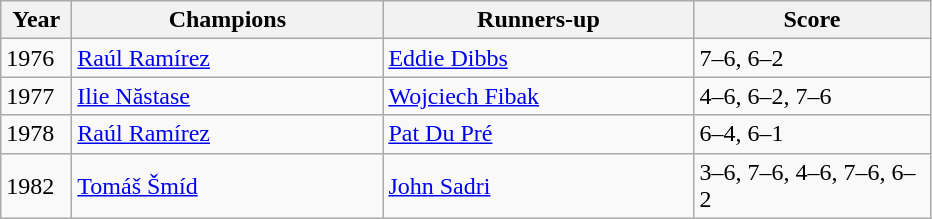<table class=wikitable>
<tr>
<th style="width:40px">Year</th>
<th style="width:200px">Champions</th>
<th style="width:200px">Runners-up</th>
<th style="width:150px" class="unsortable">Score</th>
</tr>
<tr>
<td>1976</td>
<td> <a href='#'>Raúl Ramírez</a></td>
<td> <a href='#'>Eddie Dibbs</a></td>
<td>7–6, 6–2</td>
</tr>
<tr>
<td>1977</td>
<td> <a href='#'>Ilie Năstase</a></td>
<td>  <a href='#'>Wojciech Fibak</a></td>
<td>4–6, 6–2, 7–6</td>
</tr>
<tr>
<td>1978</td>
<td> <a href='#'>Raúl Ramírez</a></td>
<td>  <a href='#'>Pat Du Pré</a></td>
<td>6–4, 6–1</td>
</tr>
<tr>
<td>1982</td>
<td> <a href='#'>Tomáš Šmíd</a></td>
<td>  <a href='#'>John Sadri</a></td>
<td>3–6, 7–6, 4–6, 7–6, 6–2</td>
</tr>
</table>
